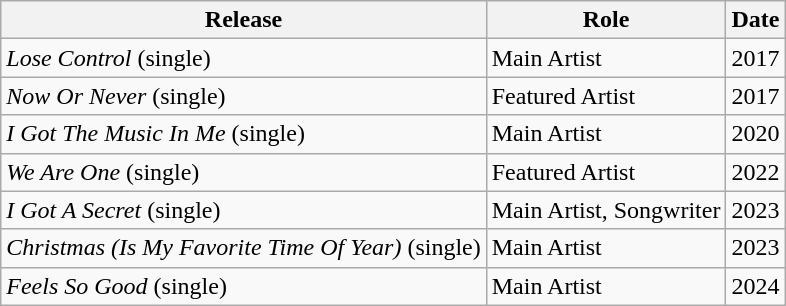<table class="wikitable">
<tr>
<th>Release</th>
<th>Role</th>
<th>Date</th>
</tr>
<tr>
<td><em>Lose Control</em> (single)</td>
<td>Main Artist</td>
<td>2017</td>
</tr>
<tr>
<td><em>Now Or Never</em> (single)</td>
<td>Featured Artist</td>
<td>2017</td>
</tr>
<tr>
<td><em>I Got The Music In Me</em> (single)</td>
<td>Main Artist</td>
<td>2020</td>
</tr>
<tr>
<td><em>We Are One</em> (single)</td>
<td>Featured Artist</td>
<td>2022</td>
</tr>
<tr>
<td><em>I Got A Secret</em> (single)</td>
<td>Main Artist, Songwriter</td>
<td>2023</td>
</tr>
<tr>
<td><em>Christmas (Is My Favorite Time Of Year)</em> (single)</td>
<td>Main Artist</td>
<td>2023</td>
</tr>
<tr>
<td><em>Feels So Good</em> (single)</td>
<td>Main Artist</td>
<td>2024</td>
</tr>
</table>
